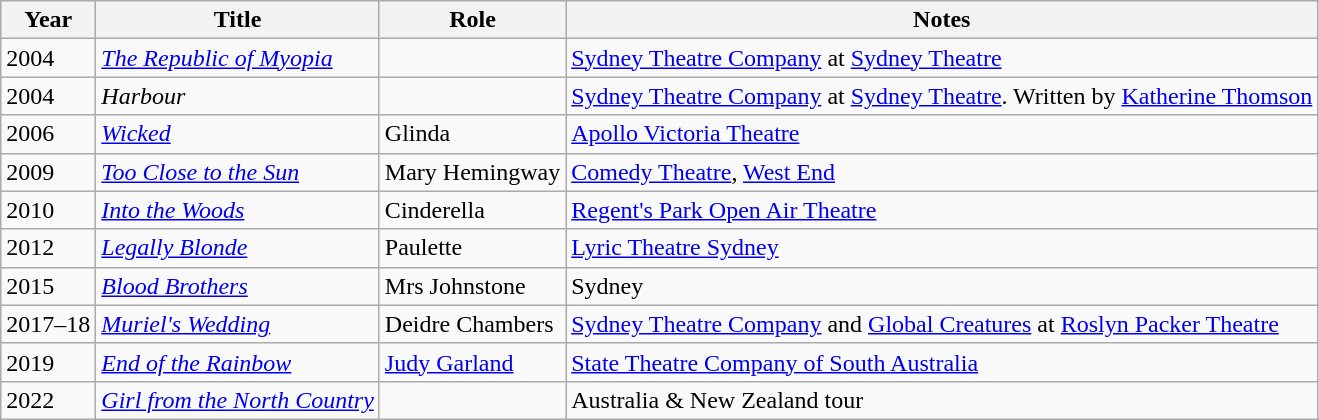<table class="wikitable">
<tr>
<th>Year</th>
<th>Title</th>
<th>Role</th>
<th>Notes</th>
</tr>
<tr>
<td>2004</td>
<td><em><a href='#'>The Republic of Myopia</a></em></td>
<td></td>
<td><a href='#'>Sydney Theatre Company</a> at <a href='#'>Sydney Theatre</a></td>
</tr>
<tr>
<td>2004</td>
<td><em>Harbour</em></td>
<td></td>
<td><a href='#'>Sydney Theatre Company</a> at <a href='#'>Sydney Theatre</a>. Written by <a href='#'>Katherine Thomson</a></td>
</tr>
<tr>
<td>2006</td>
<td><em><a href='#'>Wicked</a></em></td>
<td>Glinda</td>
<td><a href='#'>Apollo Victoria Theatre</a></td>
</tr>
<tr>
<td>2009</td>
<td><em><a href='#'>Too Close to the Sun</a></em></td>
<td>Mary Hemingway</td>
<td><a href='#'>Comedy Theatre</a>, <a href='#'>West End</a></td>
</tr>
<tr>
<td>2010</td>
<td><em><a href='#'>Into the Woods</a></em></td>
<td>Cinderella</td>
<td><a href='#'>Regent's Park Open Air Theatre</a></td>
</tr>
<tr>
<td>2012</td>
<td><em><a href='#'>Legally Blonde</a></em></td>
<td>Paulette</td>
<td><a href='#'>Lyric Theatre Sydney</a></td>
</tr>
<tr>
<td>2015</td>
<td><em><a href='#'>Blood Brothers</a></em></td>
<td>Mrs Johnstone</td>
<td>Sydney</td>
</tr>
<tr>
<td>2017–18</td>
<td><em><a href='#'>Muriel's Wedding</a></em></td>
<td>Deidre Chambers</td>
<td><a href='#'>Sydney Theatre Company</a> and <a href='#'>Global Creatures</a> at <a href='#'>Roslyn Packer Theatre</a></td>
</tr>
<tr>
<td>2019</td>
<td><em><a href='#'>End of the Rainbow</a></em></td>
<td><a href='#'>Judy Garland</a></td>
<td><a href='#'>State Theatre Company of South Australia</a></td>
</tr>
<tr>
<td>2022</td>
<td><em><a href='#'>Girl from the North Country</a></em></td>
<td></td>
<td>Australia & New Zealand tour</td>
</tr>
</table>
